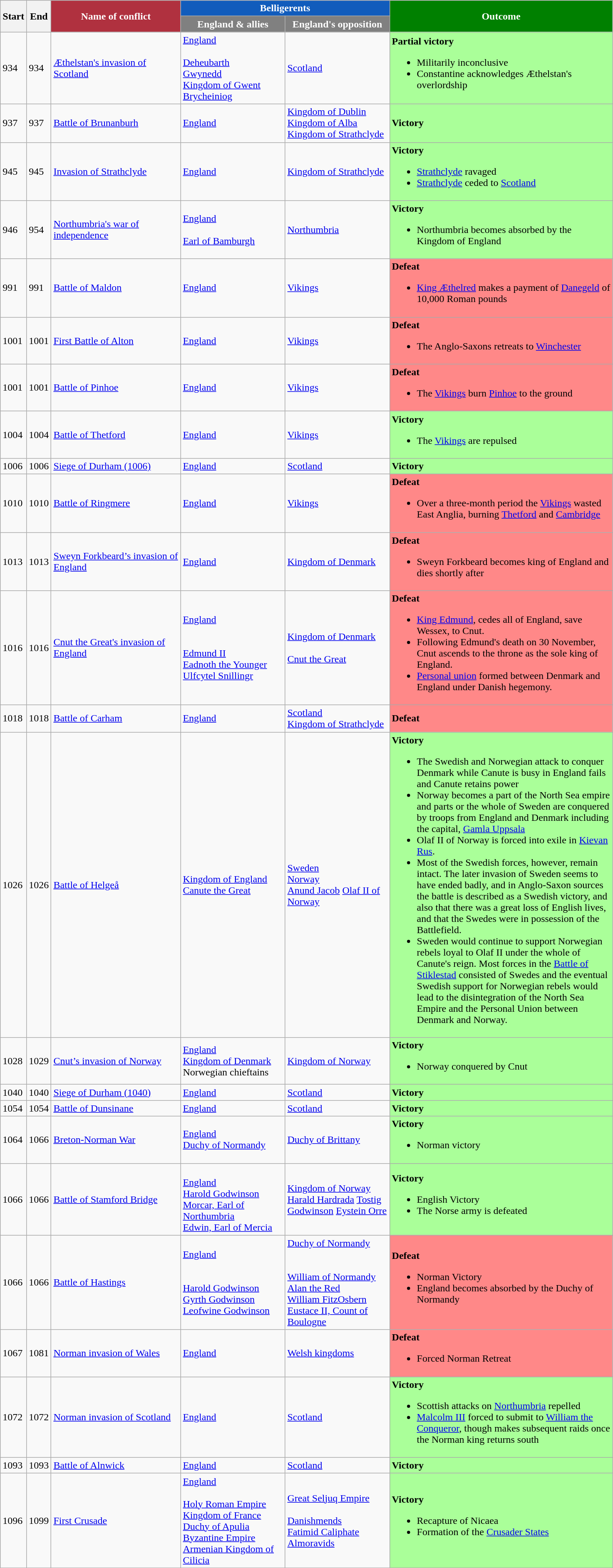<table class="wikitable sortable">
<tr>
<th rowspan="2" width="25">Start</th>
<th rowspan="2" width="25">End</th>
<th style="color: white; background:#b0313f;" rowspan="2" width="200" class="unsortable">Name of conflict</th>
<th style="color: white; background:#115cbc;" colspan="2" class="unsortable">Belligerents</th>
<th style="color: white; background:green;" rowspan="2" width="350" class="unsortable">Outcome</th>
</tr>
<tr>
<th style="color: white; background:gray;" width="160" class="unsortable">England & allies</th>
<th style="color: white; background:gray;" width="160" class="unsortable">England's opposition</th>
</tr>
<tr>
<td>934</td>
<td>934</td>
<td><a href='#'>Æthelstan's invasion of Scotland</a></td>
<td> <a href='#'>England</a><br><br> <a href='#'>Deheubarth</a><br>
 <a href='#'>Gwynedd</a><br>
<a href='#'>Kingdom of Gwent</a><br>
<a href='#'>Brycheiniog</a></td>
<td> <a href='#'>Scotland</a></td>
<td style="Background:#AF9"><strong>Partial victory</strong><br><ul><li>Militarily inconclusive</li><li>Constantine acknowledges Æthelstan's overlordship</li></ul></td>
</tr>
<tr>
<td>937</td>
<td>937</td>
<td><a href='#'>Battle of Brunanburh</a></td>
<td> <a href='#'>England</a></td>
<td><a href='#'>Kingdom of Dublin</a><br><a href='#'>Kingdom of Alba</a>

<a href='#'>Kingdom of Strathclyde</a></td>
<td style="Background:#AF9"><strong>Victory</strong></td>
</tr>
<tr>
<td>945</td>
<td>945</td>
<td><a href='#'>Invasion of Strathclyde</a></td>
<td> <a href='#'>England</a></td>
<td><a href='#'>Kingdom of Strathclyde</a></td>
<td style="Background:#AF9"><strong>Victory</strong><br><ul><li><a href='#'>Strathclyde</a> ravaged</li><li><a href='#'>Strathclyde</a> ceded to <a href='#'>Scotland</a></li></ul></td>
</tr>
<tr>
<td>946</td>
<td>954</td>
<td><a href='#'>Northumbria's war of independence</a></td>
<td> <a href='#'>England</a><br><br><a href='#'>Earl of Bamburgh</a></td>
<td><a href='#'>Northumbria</a></td>
<td style="Background:#AF9"><strong>Victory</strong><br><ul><li>Northumbria becomes absorbed by the Kingdom of England</li></ul></td>
</tr>
<tr>
<td>991</td>
<td>991</td>
<td><a href='#'>Battle of Maldon</a></td>
<td> <a href='#'>England</a><br></td>
<td> <a href='#'>Vikings</a></td>
<td style="Background:#F88"><strong>Defeat</strong><br><ul><li><a href='#'>King Æthelred</a> makes a payment of <a href='#'>Danegeld</a> of 10,000 Roman pounds</li></ul></td>
</tr>
<tr>
<td>1001</td>
<td>1001</td>
<td><a href='#'>First Battle of Alton</a></td>
<td> <a href='#'>England</a></td>
<td> <a href='#'>Vikings</a></td>
<td style="Background:#F88"><strong>Defeat</strong><br><ul><li>The Anglo-Saxons retreats to <a href='#'>Winchester</a></li></ul></td>
</tr>
<tr>
<td>1001</td>
<td>1001</td>
<td><a href='#'>Battle of Pinhoe</a></td>
<td> <a href='#'>England</a></td>
<td> <a href='#'>Vikings</a></td>
<td style="Background:#F88"><strong>Defeat</strong><br><ul><li>The <a href='#'>Vikings</a> burn <a href='#'>Pinhoe</a> to the ground</li></ul></td>
</tr>
<tr>
<td>1004</td>
<td>1004</td>
<td><a href='#'>Battle of Thetford</a></td>
<td> <a href='#'>England</a></td>
<td> <a href='#'>Vikings</a></td>
<td style="Background:#AF9"><strong>Victory</strong><br><ul><li>The <a href='#'>Vikings</a> are repulsed</li></ul></td>
</tr>
<tr>
<td>1006</td>
<td>1006</td>
<td><a href='#'>Siege of Durham (1006)</a></td>
<td> <a href='#'>England</a><br></td>
<td> <a href='#'>Scotland</a><br></td>
<td style="Background:#AF9"><strong>Victory</strong></td>
</tr>
<tr>
<td>1010</td>
<td>1010</td>
<td><a href='#'>Battle of Ringmere</a></td>
<td> <a href='#'>England</a></td>
<td> <a href='#'>Vikings</a></td>
<td style="Background:#F88"><strong>Defeat</strong><br><ul><li>Over a three-month period the <a href='#'>Vikings</a> wasted East Anglia, burning <a href='#'>Thetford</a> and <a href='#'>Cambridge</a></li></ul></td>
</tr>
<tr>
<td>1013</td>
<td>1013</td>
<td><a href='#'>Sweyn Forkbeard’s invasion of England</a></td>
<td> <a href='#'>England</a></td>
<td> <a href='#'>Kingdom of Denmark</a></td>
<td style="Background:#F88"><strong>Defeat</strong><br><ul><li>Sweyn Forkbeard becomes king of England and dies shortly after</li></ul></td>
</tr>
<tr>
<td>1016</td>
<td>1016</td>
<td><a href='#'>Cnut the Great's invasion of England</a></td>
<td> <a href='#'>England</a><br><br><br><a href='#'>Edmund II</a><br><a href='#'>Eadnoth the Younger</a><br><a href='#'>Ulfcytel Snillingr</a></td>
<td> <a href='#'>Kingdom of Denmark</a><br><br><a href='#'>Cnut the Great</a></td>
<td style="Background:#F88"><strong>Defeat</strong><br><ul><li><a href='#'>King Edmund</a>, cedes all of England, save Wessex, to Cnut.</li><li>Following Edmund's death on 30 November,  Cnut ascends to the throne as the sole king of England.</li><li><a href='#'>Personal union</a> formed between Denmark and England under Danish hegemony.</li></ul></td>
</tr>
<tr>
<td>1018</td>
<td>1018</td>
<td><a href='#'>Battle of Carham</a></td>
<td> <a href='#'>England</a></td>
<td> <a href='#'>Scotland</a><br><a href='#'>Kingdom of Strathclyde</a></td>
<td style="Background:#F88"><strong>Defeat</strong></td>
</tr>
<tr>
<td>1026</td>
<td>1026</td>
<td><a href='#'>Battle of Helgeå</a></td>
<td> <a href='#'>Kingdom of England</a><br><a href='#'>Canute the Great</a></td>
<td> <a href='#'>Sweden</a><br> <a href='#'>Norway</a><br><a href='#'>Anund Jacob</a> <a href='#'>Olaf II of Norway</a></td>
<td style="Background:#AF9"><strong>Victory</strong><br><ul><li>The Swedish and Norwegian attack to conquer Denmark while Canute is busy in England fails and Canute retains power</li><li>Norway becomes a part of the North Sea empire and parts or the whole of Sweden are conquered by troops from England and Denmark including the capital, <a href='#'>Gamla Uppsala</a></li><li>Olaf II of Norway is forced into exile in <a href='#'>Kievan Rus</a>.</li><li>Most of the Swedish forces, however, remain intact. The later invasion of Sweden seems to have ended badly, and in Anglo-Saxon sources the battle is described as a Swedish victory, and also that there was a great loss of English lives, and that the Swedes were in possession of the Battlefield.</li><li>Sweden would continue to support Norwegian rebels loyal to Olaf II under the whole of Canute's reign. Most forces in the <a href='#'>Battle of Stiklestad</a> consisted of Swedes and the eventual Swedish support for Norwegian rebels would lead to the disintegration of the North Sea Empire and the Personal Union between Denmark and Norway.</li></ul></td>
</tr>
<tr>
<td>1028</td>
<td>1029</td>
<td><a href='#'>Cnut’s invasion of Norway</a></td>
<td> <a href='#'>England</a><br> <a href='#'>Kingdom of Denmark</a>
Norwegian chieftains</td>
<td> <a href='#'>Kingdom of Norway</a></td>
<td style="Background:#AF9"><strong>Victory</strong><br><ul><li>Norway conquered by Cnut</li></ul></td>
</tr>
<tr>
<td>1040</td>
<td>1040</td>
<td><a href='#'>Siege of Durham (1040)</a></td>
<td> <a href='#'>England</a></td>
<td> <a href='#'>Scotland</a></td>
<td style="Background:#AF9"><strong>Victory</strong></td>
</tr>
<tr>
<td>1054</td>
<td>1054</td>
<td><a href='#'>Battle of Dunsinane</a></td>
<td> <a href='#'>England</a></td>
<td> <a href='#'>Scotland</a></td>
<td style="Background:#AF9"><strong>Victory</strong></td>
</tr>
<tr>
<td>1064</td>
<td>1066</td>
<td><a href='#'>Breton-Norman War</a></td>
<td> <a href='#'>England</a><br> <a href='#'>Duchy of Normandy</a><br></td>
<td> <a href='#'>Duchy of Brittany</a></td>
<td style="Background:#AF9"><strong>Victory</strong><br><ul><li>Norman victory</li></ul></td>
</tr>
<tr>
<td>1066</td>
<td>1066</td>
<td><a href='#'>Battle of Stamford Bridge</a></td>
<td><br> <a href='#'>England</a><br><a href='#'>Harold Godwinson</a><br>
<a href='#'>Morcar, Earl of Northumbria</a><br>
<a href='#'>Edwin, Earl of Mercia</a></td>
<td> <a href='#'>Kingdom of Norway</a><br><a href='#'>Harald Hardrada</a>
<a href='#'>Tostig Godwinson</a> 
<a href='#'>Eystein Orre</a></td>
<td style="Background:#AF9"><strong>Victory</strong><br><ul><li>English Victory</li><li>The Norse army is defeated</li></ul></td>
</tr>
<tr>
<td>1066</td>
<td>1066</td>
<td><a href='#'>Battle of Hastings</a></td>
<td> <a href='#'>England</a><br><br><br><a href='#'>Harold Godwinson</a><br><a href='#'>Gyrth Godwinson</a><br><a href='#'>Leofwine Godwinson</a></td>
<td> <a href='#'>Duchy of Normandy</a><br><br><br><a href='#'>William of Normandy</a><br><a href='#'>Alan the Red</a><br><a href='#'>William FitzOsbern</a><br><a href='#'>Eustace II, Count of Boulogne</a></td>
<td style="Background:#F88"><strong>Defeat</strong><br><ul><li>Norman Victory</li><li>England becomes absorbed by the Duchy of Normandy</li></ul></td>
</tr>
<tr>
<td>1067</td>
<td>1081</td>
<td><a href='#'>Norman invasion of Wales</a></td>
<td> <a href='#'>England</a></td>
<td><a href='#'>Welsh kingdoms</a></td>
<td style="Background:#F88"><strong>Defeat</strong><br><ul><li>Forced Norman Retreat</li></ul></td>
</tr>
<tr>
<td>1072</td>
<td>1072</td>
<td><a href='#'>Norman invasion of Scotland</a></td>
<td> <a href='#'>England</a></td>
<td> <a href='#'>Scotland</a><br></td>
<td style="Background:#AF9"><strong>Victory</strong><br><ul><li>Scottish attacks on <a href='#'>Northumbria</a> repelled</li><li><a href='#'>Malcolm III</a> forced to submit to <a href='#'>William the Conqueror</a>, though makes subsequent raids once the Norman king returns south</li></ul></td>
</tr>
<tr>
<td>1093</td>
<td>1093</td>
<td><a href='#'>Battle of Alnwick</a></td>
<td> <a href='#'>England</a><br></td>
<td> <a href='#'>Scotland</a><br></td>
<td style="Background:#AF9"><strong>Victory</strong></td>
</tr>
<tr>
<td>1096</td>
<td>1099</td>
<td><a href='#'>First Crusade</a></td>
<td> <a href='#'>England</a><br><br><a href='#'>Holy Roman Empire</a><br>
<a href='#'>Kingdom of France</a><br>
<a href='#'>Duchy of Apulia</a><br>
<a href='#'>Byzantine Empire</a><br>
<a href='#'>Armenian Kingdom of Cilicia</a></td>
<td><a href='#'>Great Seljuq Empire</a><br><br><a href='#'>Danishmends</a><br>
<a href='#'>Fatimid Caliphate</a><br>
<a href='#'>Almoravids</a></td>
<td style="Background:#AF9"><strong>Victory</strong><br><ul><li>Recapture of Nicaea</li><li>Formation of the <a href='#'>Crusader States</a></li></ul></td>
</tr>
</table>
